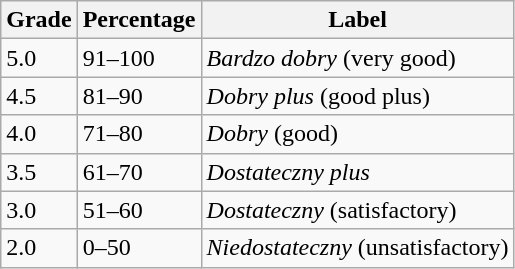<table class="wikitable">
<tr>
<th>Grade</th>
<th>Percentage</th>
<th>Label</th>
</tr>
<tr>
<td>5.0</td>
<td>91–100</td>
<td><em>Bardzo dobry</em> (very good)</td>
</tr>
<tr>
<td>4.5</td>
<td>81–90</td>
<td><em>Dobry plus</em> (good plus)</td>
</tr>
<tr>
<td>4.0</td>
<td>71–80</td>
<td><em>Dobry</em> (good)</td>
</tr>
<tr>
<td>3.5</td>
<td>61–70</td>
<td><em>Dostateczny plus</em></td>
</tr>
<tr>
<td>3.0</td>
<td>51–60</td>
<td><em>Dostateczny</em> (satisfactory)</td>
</tr>
<tr>
<td>2.0</td>
<td>0–50</td>
<td><em>Niedostateczny</em> (unsatisfactory)</td>
</tr>
</table>
